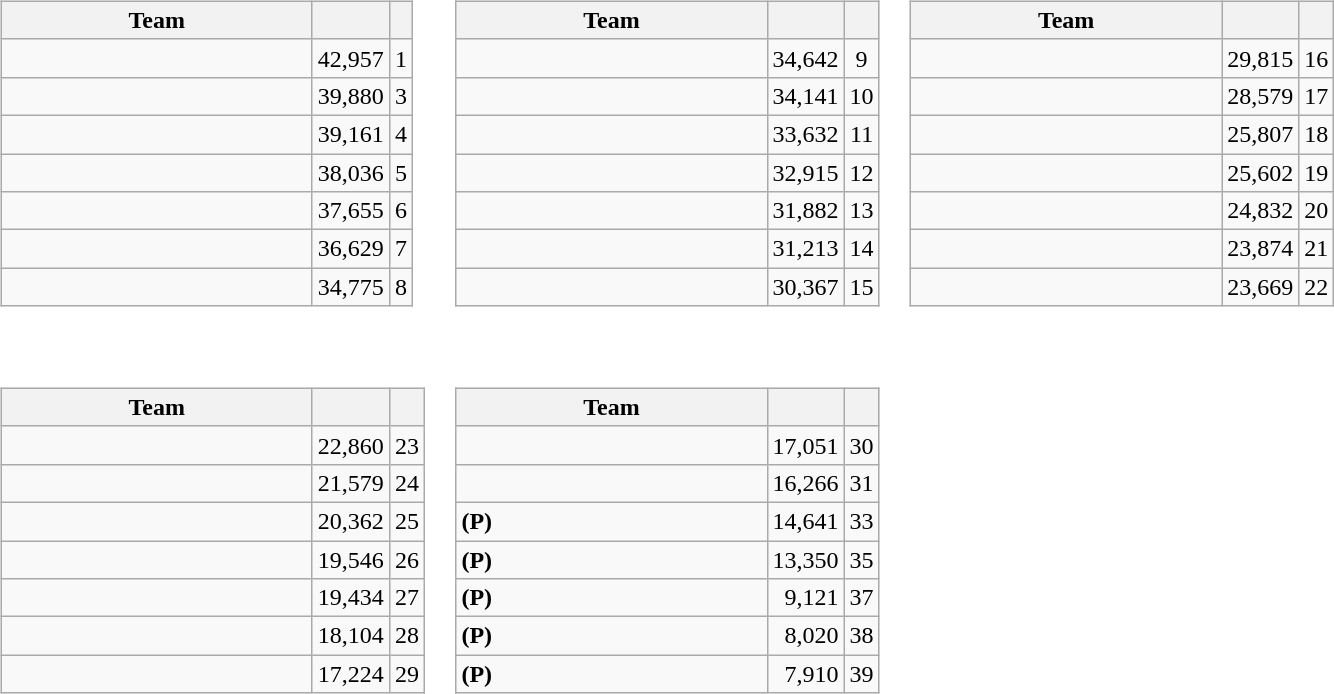<table>
<tr valign=top>
<td><br><table class="wikitable">
<tr>
<th width=200>Team</th>
<th></th>
<th></th>
</tr>
<tr>
<td><strong></strong></td>
<td align=right>42,957</td>
<td align=center>1</td>
</tr>
<tr>
<td><strong></strong></td>
<td align=right>39,880</td>
<td align=center>3</td>
</tr>
<tr>
<td><strong></strong></td>
<td align=right>39,161</td>
<td align=center>4</td>
</tr>
<tr>
<td><strong></strong></td>
<td align=right>38,036</td>
<td align=center>5</td>
</tr>
<tr>
<td><strong></strong></td>
<td align=right>37,655</td>
<td align=center>6</td>
</tr>
<tr>
<td><em></em></td>
<td align=right>36,629</td>
<td align=center>7</td>
</tr>
<tr>
<td><strong></strong></td>
<td align=right>34,775</td>
<td align=center>8</td>
</tr>
</table>
</td>
<td><br><table class="wikitable">
<tr>
<th width=200>Team</th>
<th></th>
<th></th>
</tr>
<tr>
<td><em></em></td>
<td align=right>34,642</td>
<td align=center>9</td>
</tr>
<tr>
<td></td>
<td align=right>34,141</td>
<td align=center>10</td>
</tr>
<tr>
<td><strong></strong></td>
<td align=right>33,632</td>
<td align=center>11</td>
</tr>
<tr>
<td><em></em></td>
<td align=right>32,915</td>
<td align=center>12</td>
</tr>
<tr>
<td></td>
<td align=right>31,882</td>
<td align=center>13</td>
</tr>
<tr>
<td><em></em></td>
<td align=right>31,213</td>
<td align=center>14</td>
</tr>
<tr>
<td></td>
<td align=right>30,367</td>
<td align=center>15</td>
</tr>
</table>
</td>
<td><br><table class="wikitable">
<tr>
<th width=200>Team</th>
<th></th>
<th></th>
</tr>
<tr>
<td></td>
<td align=right>29,815</td>
<td align=center>16</td>
</tr>
<tr>
<td></td>
<td align=right>28,579</td>
<td align=center>17</td>
</tr>
<tr>
<td></td>
<td align=right>25,807</td>
<td align=center>18</td>
</tr>
<tr>
<td></td>
<td align=right>25,602</td>
<td align=center>19</td>
</tr>
<tr>
<td></td>
<td align=right>24,832</td>
<td align=center>20</td>
</tr>
<tr>
<td></td>
<td align=right>23,874</td>
<td align=center>21</td>
</tr>
<tr>
<td></td>
<td align=right>23,669</td>
<td align=center>22</td>
</tr>
</table>
</td>
</tr>
<tr valign=top>
<td><br><table class="wikitable">
<tr>
<th width=200>Team</th>
<th></th>
<th></th>
</tr>
<tr>
<td></td>
<td align=right>22,860</td>
<td align=center>23</td>
</tr>
<tr>
<td></td>
<td align=right>21,579</td>
<td align=center>24</td>
</tr>
<tr>
<td></td>
<td align=right>20,362</td>
<td align=center>25</td>
</tr>
<tr>
<td></td>
<td align=right>19,546</td>
<td align=center>26</td>
</tr>
<tr>
<td></td>
<td align=right>19,434</td>
<td align=center>27</td>
</tr>
<tr>
<td></td>
<td align=right>18,104</td>
<td align=center>28</td>
</tr>
<tr>
<td></td>
<td align=right>17,224</td>
<td align=center>29</td>
</tr>
</table>
</td>
<td><br><table class="wikitable">
<tr>
<th width=200>Team</th>
<th></th>
<th></th>
</tr>
<tr>
<td></td>
<td align=right>17,051</td>
<td align=center>30</td>
</tr>
<tr>
<td></td>
<td align=right>16,266</td>
<td align=center>31</td>
</tr>
<tr>
<td> <strong>(P)</strong></td>
<td align=right>14,641</td>
<td align=center>33</td>
</tr>
<tr>
<td> <strong>(P)</strong></td>
<td align=right>13,350</td>
<td align=center>35</td>
</tr>
<tr>
<td> <strong>(P)</strong></td>
<td align=right>9,121</td>
<td align=center>37</td>
</tr>
<tr>
<td> <strong>(P)</strong></td>
<td align=right>8,020</td>
<td align=center>38</td>
</tr>
<tr>
<td> <strong>(P)</strong></td>
<td align=right>7,910</td>
<td align=center>39</td>
</tr>
</table>
</td>
</tr>
</table>
